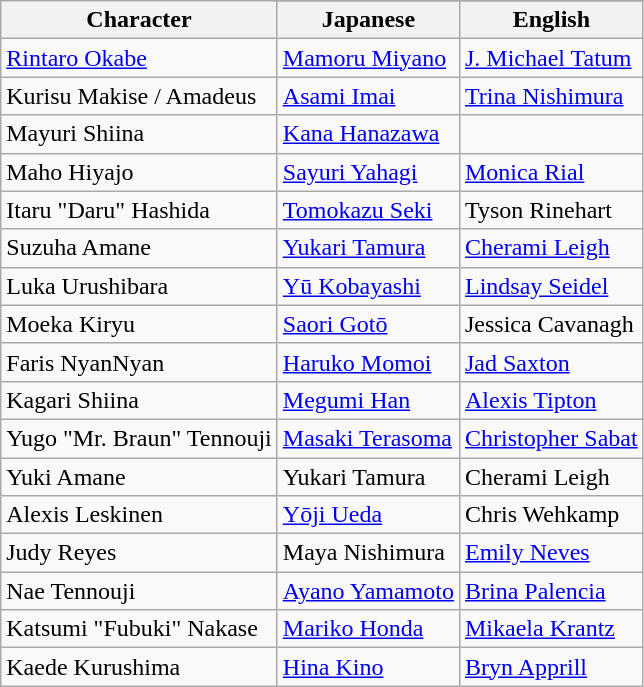<table class="wikitable">
<tr>
<th rowspan="2">Character</th>
</tr>
<tr>
<th>Japanese</th>
<th>English</th>
</tr>
<tr>
<td><a href='#'>Rintaro Okabe</a></td>
<td><a href='#'>Mamoru Miyano</a></td>
<td><a href='#'>J. Michael Tatum</a></td>
</tr>
<tr>
<td>Kurisu Makise / Amadeus</td>
<td><a href='#'>Asami Imai</a></td>
<td><a href='#'>Trina Nishimura</a></td>
</tr>
<tr>
<td>Mayuri Shiina</td>
<td><a href='#'>Kana Hanazawa</a></td>
<td></td>
</tr>
<tr>
<td>Maho Hiyajo</td>
<td><a href='#'>Sayuri Yahagi</a></td>
<td><a href='#'>Monica Rial</a></td>
</tr>
<tr>
<td>Itaru "Daru" Hashida</td>
<td><a href='#'>Tomokazu Seki</a></td>
<td>Tyson Rinehart</td>
</tr>
<tr>
<td>Suzuha Amane</td>
<td><a href='#'>Yukari Tamura</a></td>
<td><a href='#'>Cherami Leigh</a></td>
</tr>
<tr>
<td>Luka Urushibara</td>
<td><a href='#'>Yū Kobayashi</a></td>
<td><a href='#'>Lindsay Seidel</a></td>
</tr>
<tr>
<td>Moeka Kiryu</td>
<td><a href='#'>Saori Gotō</a></td>
<td>Jessica Cavanagh</td>
</tr>
<tr>
<td>Faris NyanNyan</td>
<td><a href='#'>Haruko Momoi</a></td>
<td><a href='#'>Jad Saxton</a></td>
</tr>
<tr>
<td>Kagari Shiina</td>
<td><a href='#'>Megumi Han</a></td>
<td><a href='#'>Alexis Tipton</a></td>
</tr>
<tr>
<td>Yugo "Mr. Braun" Tennouji</td>
<td><a href='#'>Masaki Terasoma</a></td>
<td><a href='#'>Christopher Sabat</a></td>
</tr>
<tr>
<td>Yuki Amane</td>
<td>Yukari Tamura</td>
<td>Cherami Leigh</td>
</tr>
<tr>
<td>Alexis Leskinen</td>
<td><a href='#'>Yōji Ueda</a></td>
<td>Chris Wehkamp</td>
</tr>
<tr>
<td>Judy Reyes</td>
<td>Maya Nishimura</td>
<td><a href='#'>Emily Neves</a></td>
</tr>
<tr>
<td>Nae Tennouji</td>
<td><a href='#'>Ayano Yamamoto</a></td>
<td><a href='#'>Brina Palencia</a></td>
</tr>
<tr>
<td>Katsumi "Fubuki" Nakase</td>
<td><a href='#'>Mariko Honda</a></td>
<td><a href='#'>Mikaela Krantz</a></td>
</tr>
<tr>
<td>Kaede Kurushima</td>
<td><a href='#'>Hina Kino</a></td>
<td><a href='#'>Bryn Apprill</a></td>
</tr>
</table>
